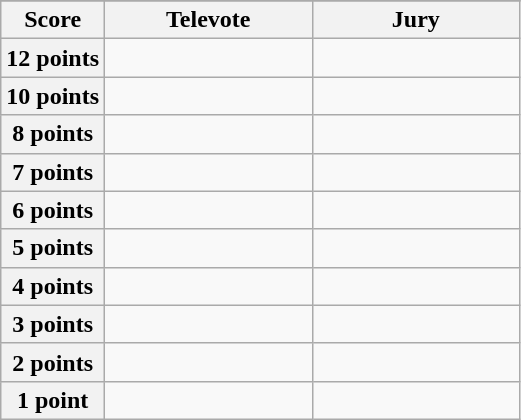<table class="wikitable">
<tr>
</tr>
<tr>
<th scope="col" width="20%">Score</th>
<th scope="col" width="40%">Televote</th>
<th scope="col" width="40%">Jury</th>
</tr>
<tr>
<th scope="row">12 points</th>
<td></td>
<td></td>
</tr>
<tr>
<th scope="row">10 points</th>
<td></td>
<td></td>
</tr>
<tr>
<th scope="row">8 points</th>
<td></td>
<td></td>
</tr>
<tr>
<th scope="row">7 points</th>
<td></td>
<td></td>
</tr>
<tr>
<th scope="row">6 points</th>
<td></td>
<td></td>
</tr>
<tr>
<th scope="row">5 points</th>
<td></td>
<td></td>
</tr>
<tr>
<th scope="row">4 points</th>
<td></td>
<td></td>
</tr>
<tr>
<th scope="row">3 points</th>
<td></td>
<td></td>
</tr>
<tr>
<th scope="row">2 points</th>
<td></td>
<td></td>
</tr>
<tr>
<th scope="row">1 point</th>
<td></td>
<td></td>
</tr>
</table>
